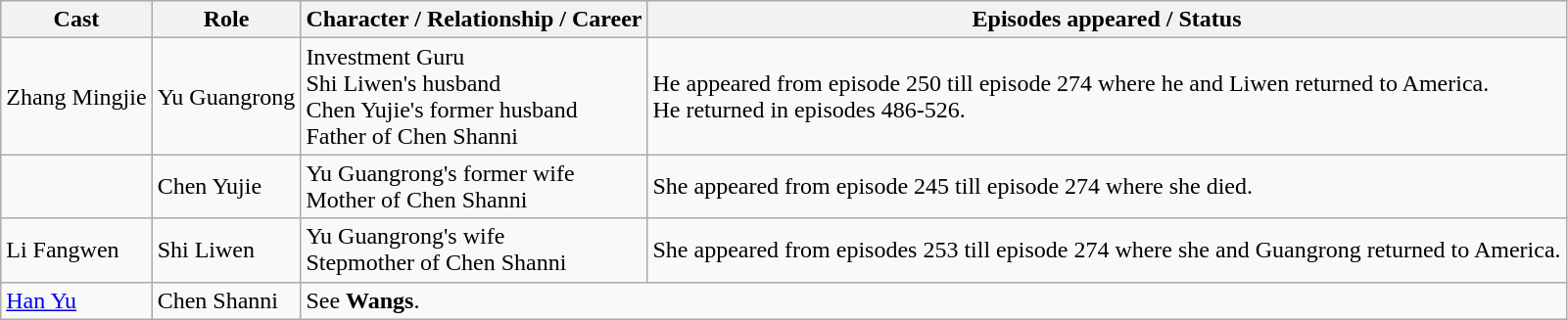<table class="wikitable">
<tr>
<th>Cast</th>
<th>Role</th>
<th>Character / Relationship / Career</th>
<th>Episodes appeared / Status</th>
</tr>
<tr>
<td>Zhang Mingjie</td>
<td>Yu Guangrong</td>
<td>Investment Guru<br>Shi Liwen's husband <br> Chen Yujie's former husband <br> Father of Chen Shanni</td>
<td>He appeared from episode 250 till episode 274 where he and Liwen returned to America. <br>He returned in episodes 486-526.</td>
</tr>
<tr>
<td></td>
<td>Chen Yujie</td>
<td>Yu Guangrong's former wife <br> Mother of Chen Shanni</td>
<td>She appeared from episode 245 till episode 274 where she died.</td>
</tr>
<tr>
<td>Li Fangwen</td>
<td>Shi Liwen</td>
<td>Yu Guangrong's wife <br> Stepmother of Chen Shanni</td>
<td>She appeared from episodes 253 till episode 274 where she and Guangrong returned to America.</td>
</tr>
<tr>
<td><a href='#'>Han Yu</a></td>
<td>Chen Shanni</td>
<td colspan=2>See <strong>Wangs</strong>.</td>
</tr>
</table>
